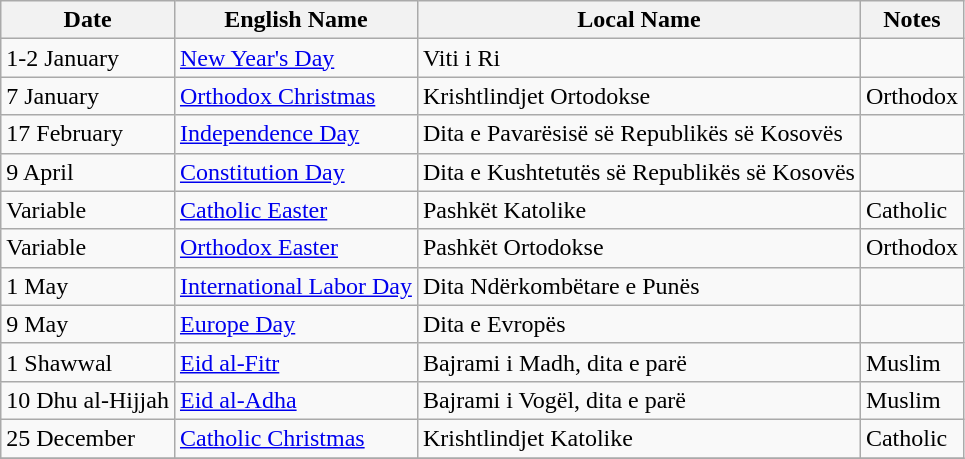<table class="wikitable">
<tr>
<th>Date</th>
<th>English Name</th>
<th>Local Name</th>
<th>Notes</th>
</tr>
<tr>
<td>1-2 January</td>
<td><a href='#'>New Year's Day</a></td>
<td>Viti i Ri</td>
<td></td>
</tr>
<tr>
<td>7 January</td>
<td><a href='#'>Orthodox Christmas</a></td>
<td>Krishtlindjet Ortodokse</td>
<td>Orthodox</td>
</tr>
<tr>
<td>17 February</td>
<td><a href='#'>Independence Day</a></td>
<td>Dita e Pavarësisë së Republikës së Kosovës</td>
<td></td>
</tr>
<tr>
<td>9 April</td>
<td><a href='#'>Constitution Day</a></td>
<td>Dita e Kushtetutës së Republikës së Kosovës</td>
<td></td>
</tr>
<tr>
<td>Variable</td>
<td><a href='#'>Catholic Easter</a></td>
<td>Pashkët Katolike</td>
<td>Catholic</td>
</tr>
<tr>
<td>Variable</td>
<td><a href='#'>Orthodox Easter</a></td>
<td>Pashkët Ortodokse</td>
<td>Orthodox</td>
</tr>
<tr>
<td>1 May</td>
<td><a href='#'>International Labor Day</a></td>
<td>Dita Ndërkombëtare e Punës</td>
<td></td>
</tr>
<tr>
<td>9 May</td>
<td><a href='#'>Europe Day</a></td>
<td>Dita e Evropës</td>
<td></td>
</tr>
<tr>
<td>1 Shawwal</td>
<td><a href='#'>Eid al-Fitr</a></td>
<td>Bajrami i Madh, dita e parë</td>
<td>Muslim</td>
</tr>
<tr>
<td>10 Dhu al-Hijjah</td>
<td><a href='#'>Eid al-Adha</a></td>
<td>Bajrami i Vogël, dita e parë</td>
<td>Muslim</td>
</tr>
<tr>
<td>25 December</td>
<td><a href='#'>Catholic Christmas</a></td>
<td>Krishtlindjet Katolike</td>
<td>Catholic</td>
</tr>
<tr>
</tr>
</table>
